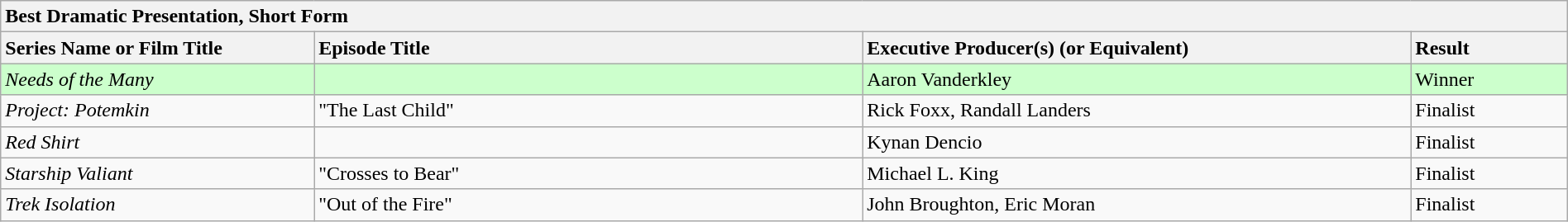<table class="wikitable" width=100%>
<tr>
<th colspan="4" ! style="text-align:left;">Best Dramatic Presentation, Short Form</th>
</tr>
<tr>
<th style="text-align:left; width: 20%;"><strong>Series Name or Film Title</strong></th>
<th style="text-align:left; width: 35%;"><strong>Episode Title</strong></th>
<th style="text-align:left; width: 35%;"><strong>Executive Producer(s) (or Equivalent)</strong></th>
<th style="text-align:left; width: 10%;"><strong>Result</strong></th>
</tr>
<tr style="background-color:#ccffcc;">
<td><em>Needs of the Many</em></td>
<td></td>
<td>Aaron Vanderkley</td>
<td>Winner</td>
</tr>
<tr>
<td><em>Project: Potemkin</em></td>
<td>"The Last Child"</td>
<td>Rick Foxx, Randall Landers</td>
<td>Finalist</td>
</tr>
<tr>
<td><em>Red Shirt</em></td>
<td></td>
<td>Kynan Dencio</td>
<td>Finalist</td>
</tr>
<tr>
<td><em>Starship Valiant</em></td>
<td>"Crosses to Bear"</td>
<td>Michael L. King</td>
<td>Finalist</td>
</tr>
<tr>
<td><em>Trek Isolation</em></td>
<td>"Out of the Fire"</td>
<td>John Broughton, Eric Moran</td>
<td>Finalist</td>
</tr>
</table>
